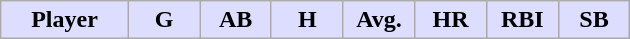<table class="wikitable sortable">
<tr>
<th style="background:#ddf; width:16%;">Player</th>
<th style="background:#ddf; width:9%;">G</th>
<th style="background:#ddf; width:9%;">AB</th>
<th style="background:#ddf; width:9%;">H</th>
<th style="background:#ddf; width:9%;">Avg.</th>
<th style="background:#ddf; width:9%;">HR</th>
<th style="background:#ddf; width:9%;">RBI</th>
<th style="background:#ddf; width:9%;">SB</th>
</tr>
</table>
